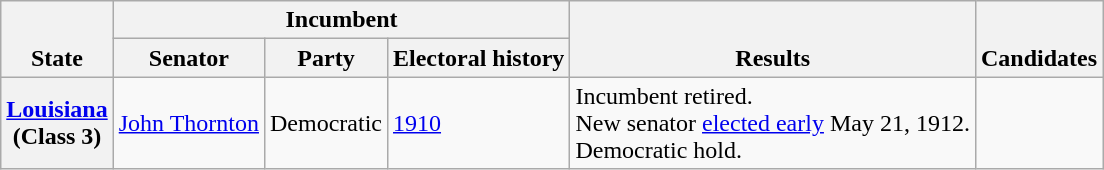<table class=wikitable>
<tr valign=bottom>
<th rowspan=2>State</th>
<th colspan=3>Incumbent</th>
<th rowspan=2>Results</th>
<th rowspan=2>Candidates</th>
</tr>
<tr>
<th>Senator</th>
<th>Party</th>
<th>Electoral history</th>
</tr>
<tr>
<th><a href='#'>Louisiana</a><br>(Class 3)</th>
<td><a href='#'>John Thornton</a></td>
<td>Democratic</td>
<td><a href='#'>1910 </a></td>
<td>Incumbent retired.<br>New senator <a href='#'>elected early</a> May 21, 1912.<br>Democratic hold.</td>
<td nowrap></td>
</tr>
</table>
